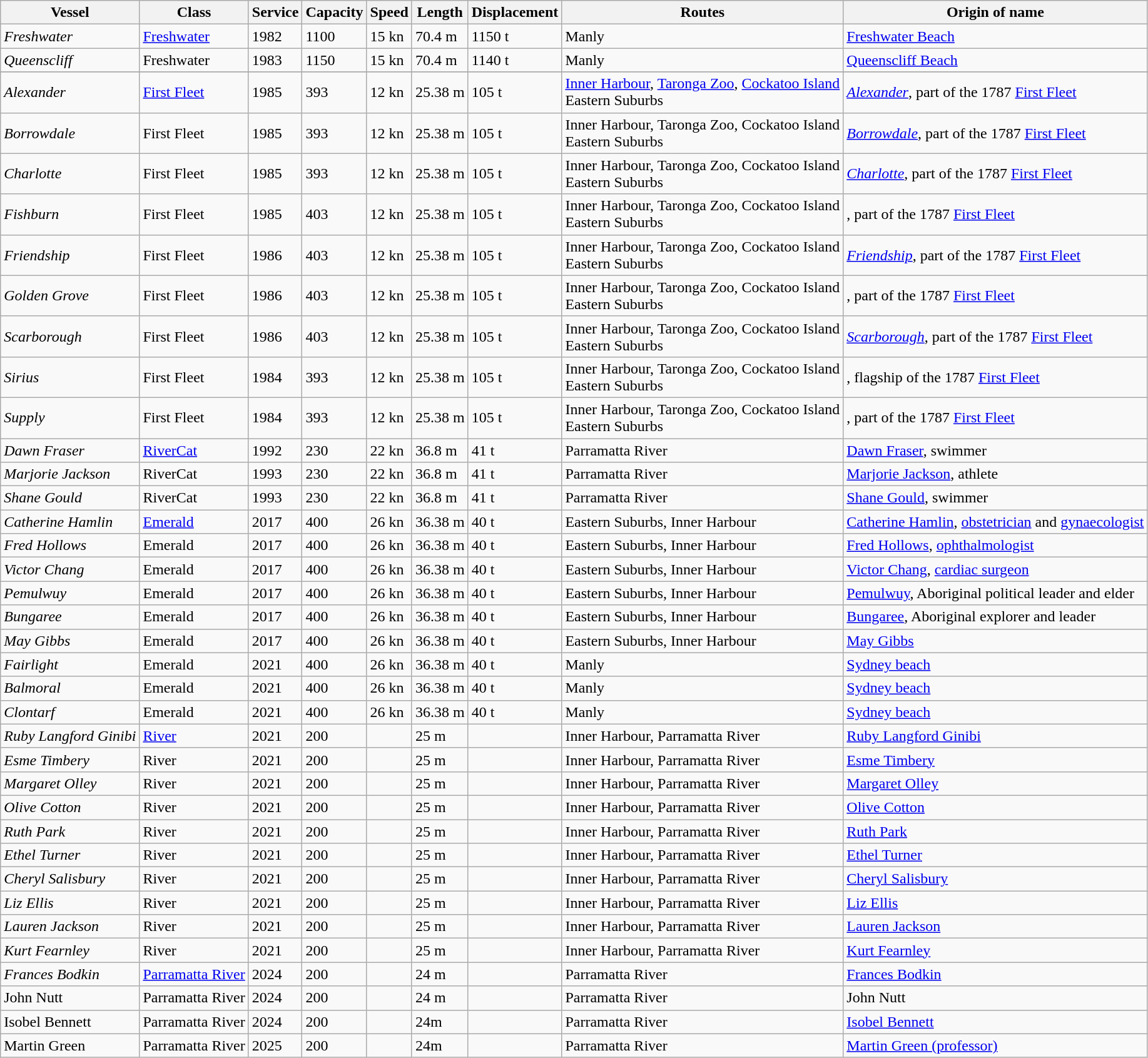<table class="wikitable sortable sticky-header sort-under">
<tr>
<th>Vessel</th>
<th>Class</th>
<th>Service</th>
<th>Capacity</th>
<th>Speed</th>
<th>Length</th>
<th>Displacement</th>
<th class="unsortable">Routes</th>
<th class="unsortable">Origin of name</th>
</tr>
<tr>
<td><em>Freshwater</em></td>
<td><a href='#'>Freshwater</a></td>
<td>1982</td>
<td>1100</td>
<td>15 kn</td>
<td>70.4 m</td>
<td>1150 t</td>
<td>Manly</td>
<td><a href='#'>Freshwater Beach</a></td>
</tr>
<tr>
<td><em>Queenscliff</em></td>
<td>Freshwater</td>
<td>1983</td>
<td>1150</td>
<td>15 kn</td>
<td>70.4 m</td>
<td>1140 t</td>
<td>Manly</td>
<td><a href='#'>Queenscliff Beach</a></td>
</tr>
<tr>
</tr>
<tr>
<td><em>Alexander</em></td>
<td><a href='#'>First Fleet</a></td>
<td>1985</td>
<td>393</td>
<td>12 kn</td>
<td>25.38 m</td>
<td>105 t</td>
<td><a href='#'>Inner Harbour</a>, <a href='#'>Taronga Zoo</a>, <a href='#'>Cockatoo Island</a><br>Eastern Suburbs</td>
<td><a href='#'><em>Alexander</em></a>, part of the 1787 <a href='#'>First Fleet</a></td>
</tr>
<tr>
<td><em>Borrowdale</em></td>
<td>First Fleet</td>
<td>1985</td>
<td>393</td>
<td>12 kn</td>
<td>25.38 m</td>
<td>105 t</td>
<td>Inner Harbour, Taronga Zoo, Cockatoo Island<br>Eastern Suburbs</td>
<td><em><a href='#'>Borrowdale</a></em>, part of the 1787 <a href='#'>First Fleet</a></td>
</tr>
<tr>
<td><em>Charlotte</em></td>
<td>First Fleet</td>
<td>1985</td>
<td>393</td>
<td>12 kn</td>
<td>25.38 m</td>
<td>105 t</td>
<td>Inner Harbour, Taronga Zoo, Cockatoo Island<br>Eastern Suburbs</td>
<td><em><a href='#'>Charlotte</a></em>, part of the 1787 <a href='#'>First Fleet</a></td>
</tr>
<tr>
<td><em>Fishburn</em></td>
<td>First Fleet</td>
<td>1985</td>
<td>403</td>
<td>12 kn</td>
<td>25.38 m</td>
<td>105 t</td>
<td>Inner Harbour, Taronga Zoo, Cockatoo Island<br>Eastern Suburbs</td>
<td>, part of the 1787 <a href='#'>First Fleet</a></td>
</tr>
<tr>
<td><em>Friendship</em></td>
<td>First Fleet</td>
<td>1986</td>
<td>403</td>
<td>12 kn</td>
<td>25.38 m</td>
<td>105 t</td>
<td>Inner Harbour, Taronga Zoo, Cockatoo Island<br>Eastern Suburbs</td>
<td><em><a href='#'>Friendship</a></em>, part of the 1787 <a href='#'>First Fleet</a></td>
</tr>
<tr>
<td><em>Golden Grove</em></td>
<td>First Fleet</td>
<td>1986</td>
<td>403</td>
<td>12 kn</td>
<td>25.38 m</td>
<td>105 t</td>
<td>Inner Harbour, Taronga Zoo, Cockatoo Island<br>Eastern Suburbs</td>
<td>, part of the 1787 <a href='#'>First Fleet</a></td>
</tr>
<tr>
<td><em>Scarborough</em></td>
<td>First Fleet</td>
<td>1986</td>
<td>403</td>
<td>12 kn</td>
<td>25.38 m</td>
<td>105 t</td>
<td>Inner Harbour, Taronga Zoo, Cockatoo Island<br>Eastern Suburbs</td>
<td><em><a href='#'>Scarborough</a></em>, part of the 1787 <a href='#'>First Fleet</a></td>
</tr>
<tr>
<td><em>Sirius</em></td>
<td>First Fleet</td>
<td>1984</td>
<td>393</td>
<td>12 kn</td>
<td>25.38 m</td>
<td>105 t</td>
<td>Inner Harbour, Taronga Zoo, Cockatoo Island<br>Eastern Suburbs</td>
<td>, flagship of the 1787 <a href='#'>First Fleet</a></td>
</tr>
<tr>
<td><em>Supply</em></td>
<td>First Fleet</td>
<td>1984</td>
<td>393</td>
<td>12 kn</td>
<td>25.38 m</td>
<td>105 t</td>
<td>Inner Harbour, Taronga Zoo, Cockatoo Island<br>Eastern Suburbs</td>
<td>, part of the 1787 <a href='#'>First Fleet</a></td>
</tr>
<tr>
<td><em>Dawn Fraser</em></td>
<td><a href='#'>RiverCat</a></td>
<td>1992</td>
<td>230</td>
<td>22 kn</td>
<td>36.8 m</td>
<td>41 t</td>
<td>Parramatta River</td>
<td><a href='#'>Dawn Fraser</a>, swimmer</td>
</tr>
<tr>
<td><em>Marjorie Jackson</em></td>
<td>RiverCat</td>
<td>1993</td>
<td>230</td>
<td>22 kn</td>
<td>36.8 m</td>
<td>41 t</td>
<td>Parramatta River</td>
<td><a href='#'>Marjorie Jackson</a>, athlete</td>
</tr>
<tr>
<td><em>Shane Gould</em></td>
<td>RiverCat</td>
<td>1993</td>
<td>230</td>
<td>22 kn</td>
<td>36.8 m</td>
<td>41 t</td>
<td>Parramatta River</td>
<td><a href='#'>Shane Gould</a>, swimmer</td>
</tr>
<tr>
<td><em>Catherine Hamlin</em> </td>
<td><a href='#'>Emerald</a></td>
<td>2017</td>
<td>400</td>
<td>26 kn</td>
<td>36.38 m</td>
<td>40 t</td>
<td>Eastern Suburbs, Inner Harbour</td>
<td><a href='#'>Catherine Hamlin</a>, <a href='#'>obstetrician</a> and <a href='#'>gynaecologist</a></td>
</tr>
<tr>
<td><em>Fred Hollows</em></td>
<td>Emerald</td>
<td>2017</td>
<td>400</td>
<td>26 kn</td>
<td>36.38 m</td>
<td>40 t</td>
<td>Eastern Suburbs, Inner Harbour</td>
<td><a href='#'>Fred Hollows</a>, <a href='#'>ophthalmologist</a></td>
</tr>
<tr>
<td><em>Victor Chang</em></td>
<td>Emerald</td>
<td>2017</td>
<td>400</td>
<td>26 kn</td>
<td>36.38 m</td>
<td>40 t</td>
<td>Eastern Suburbs, Inner Harbour</td>
<td><a href='#'>Victor Chang</a>, <a href='#'>cardiac surgeon</a></td>
</tr>
<tr>
<td><em>Pemulwuy</em></td>
<td>Emerald</td>
<td>2017</td>
<td>400</td>
<td>26 kn</td>
<td>36.38 m</td>
<td>40 t</td>
<td>Eastern Suburbs, Inner Harbour</td>
<td><a href='#'>Pemulwuy</a>, Aboriginal political leader and elder </td>
</tr>
<tr>
<td><em>Bungaree</em></td>
<td>Emerald</td>
<td>2017</td>
<td>400</td>
<td>26 kn</td>
<td>36.38 m</td>
<td>40 t</td>
<td>Eastern Suburbs, Inner Harbour</td>
<td><a href='#'>Bungaree</a>, Aboriginal explorer and leader</td>
</tr>
<tr>
<td><em>May Gibbs</em> </td>
<td>Emerald</td>
<td>2017</td>
<td>400</td>
<td>26 kn</td>
<td>36.38 m</td>
<td>40 t</td>
<td>Eastern Suburbs, Inner Harbour</td>
<td><a href='#'>May Gibbs</a></td>
</tr>
<tr>
<td><em>Fairlight</em></td>
<td>Emerald</td>
<td>2021</td>
<td>400</td>
<td>26 kn</td>
<td>36.38 m</td>
<td>40 t</td>
<td>Manly</td>
<td><a href='#'>Sydney beach</a></td>
</tr>
<tr>
<td><em>Balmoral</em></td>
<td>Emerald</td>
<td>2021</td>
<td>400</td>
<td>26 kn</td>
<td>36.38 m</td>
<td>40 t</td>
<td>Manly</td>
<td><a href='#'>Sydney beach</a></td>
</tr>
<tr>
<td><em>Clontarf</em></td>
<td>Emerald</td>
<td>2021</td>
<td>400</td>
<td>26 kn</td>
<td>36.38 m</td>
<td>40 t</td>
<td>Manly</td>
<td><a href='#'>Sydney beach</a></td>
</tr>
<tr>
<td><em>Ruby Langford Ginibi</em></td>
<td><a href='#'>River</a></td>
<td>2021</td>
<td>200</td>
<td></td>
<td>25 m</td>
<td></td>
<td>Inner Harbour, Parramatta River</td>
<td><a href='#'>Ruby Langford Ginibi</a></td>
</tr>
<tr>
<td><em>Esme Timbery</em></td>
<td>River</td>
<td>2021</td>
<td>200</td>
<td></td>
<td>25 m</td>
<td></td>
<td>Inner Harbour, Parramatta River</td>
<td><a href='#'>Esme Timbery</a></td>
</tr>
<tr>
<td><em>Margaret Olley</em></td>
<td>River</td>
<td>2021</td>
<td>200</td>
<td></td>
<td>25 m</td>
<td></td>
<td>Inner Harbour, Parramatta River</td>
<td><a href='#'>Margaret Olley</a></td>
</tr>
<tr>
<td><em>Olive Cotton</em></td>
<td>River</td>
<td>2021</td>
<td>200</td>
<td></td>
<td>25 m</td>
<td></td>
<td>Inner Harbour, Parramatta River</td>
<td><a href='#'>Olive Cotton</a></td>
</tr>
<tr>
<td><em>Ruth Park</em></td>
<td>River</td>
<td>2021</td>
<td>200</td>
<td></td>
<td>25 m</td>
<td></td>
<td>Inner Harbour, Parramatta River</td>
<td><a href='#'>Ruth Park</a></td>
</tr>
<tr>
<td><em>Ethel Turner</em></td>
<td>River</td>
<td>2021</td>
<td>200</td>
<td></td>
<td>25 m</td>
<td></td>
<td>Inner Harbour, Parramatta River</td>
<td><a href='#'>Ethel Turner</a></td>
</tr>
<tr>
<td><em>Cheryl Salisbury</em></td>
<td>River</td>
<td>2021</td>
<td>200</td>
<td></td>
<td>25 m</td>
<td></td>
<td>Inner Harbour, Parramatta River</td>
<td><a href='#'>Cheryl Salisbury</a></td>
</tr>
<tr>
<td><em>Liz Ellis</em></td>
<td>River</td>
<td>2021</td>
<td>200</td>
<td></td>
<td>25 m</td>
<td></td>
<td>Inner Harbour, Parramatta River</td>
<td><a href='#'>Liz Ellis</a></td>
</tr>
<tr>
<td><em>Lauren Jackson</em></td>
<td>River</td>
<td>2021</td>
<td>200</td>
<td></td>
<td>25 m</td>
<td></td>
<td>Inner Harbour, Parramatta River</td>
<td><a href='#'>Lauren Jackson</a></td>
</tr>
<tr>
<td><em>Kurt Fearnley</em></td>
<td>River</td>
<td>2021</td>
<td>200</td>
<td></td>
<td>25 m</td>
<td></td>
<td>Inner Harbour, Parramatta River</td>
<td><a href='#'>Kurt Fearnley</a></td>
</tr>
<tr>
<td><em>Frances Bodkin</em></td>
<td><a href='#'>Parramatta River</a></td>
<td>2024</td>
<td>200</td>
<td></td>
<td>24 m</td>
<td></td>
<td>Parramatta River</td>
<td><a href='#'>Frances Bodkin</a></td>
</tr>
<tr>
<td>John Nutt</td>
<td>Parramatta River</td>
<td>2024</td>
<td>200</td>
<td></td>
<td>24 m</td>
<td></td>
<td>Parramatta River</td>
<td>John Nutt</td>
</tr>
<tr>
<td>Isobel Bennett</td>
<td>Parramatta River</td>
<td>2024</td>
<td>200</td>
<td></td>
<td>24m</td>
<td></td>
<td>Parramatta River</td>
<td><a href='#'>Isobel Bennett</a></td>
</tr>
<tr>
<td>Martin Green</td>
<td>Parramatta River</td>
<td>2025</td>
<td>200</td>
<td></td>
<td>24m</td>
<td></td>
<td>Parramatta River</td>
<td><a href='#'>Martin Green (professor)</a></td>
</tr>
</table>
